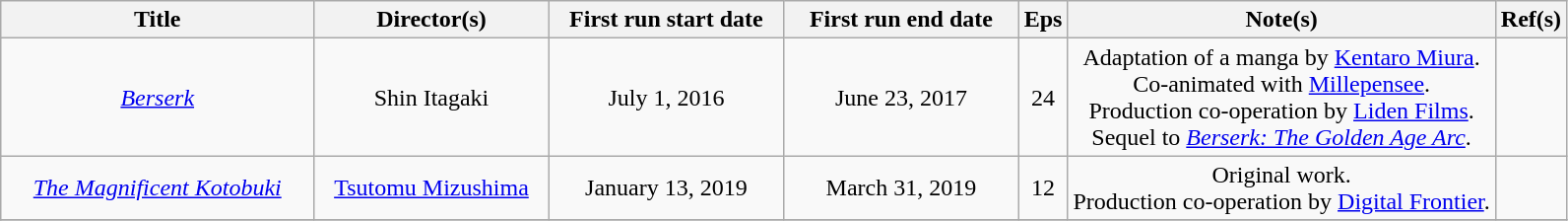<table class="wikitable sortable" style="text-align:center; margin=auto; ">
<tr>
<th scope="col" width=20%>Title</th>
<th scope="col" width=15%>Director(s)</th>
<th scope="col" width=15%>First run start date</th>
<th scope="col" width=15%>First run end date</th>
<th scope="col" class="unsortable">Eps</th>
<th scope="col" class="unsortable">Note(s)</th>
<th scope="col" class="unsortable">Ref(s)</th>
</tr>
<tr>
<td><em><a href='#'>Berserk</a></em></td>
<td>Shin Itagaki</td>
<td>July 1, 2016</td>
<td>June 23, 2017</td>
<td>24</td>
<td>Adaptation of a manga by <a href='#'>Kentaro Miura</a>.<br>Co-animated with <a href='#'>Millepensee</a>.<br> Production co-operation by <a href='#'>Liden Films</a>.<br> Sequel to <em><a href='#'>Berserk: The Golden Age Arc</a></em>.</td>
<td></td>
</tr>
<tr>
<td><em><a href='#'>The Magnificent Kotobuki</a></em></td>
<td><a href='#'>Tsutomu Mizushima</a></td>
<td>January 13, 2019</td>
<td>March 31, 2019</td>
<td>12</td>
<td>Original work.<br>Production co-operation by <a href='#'>Digital Frontier</a>.</td>
<td></td>
</tr>
<tr>
</tr>
</table>
